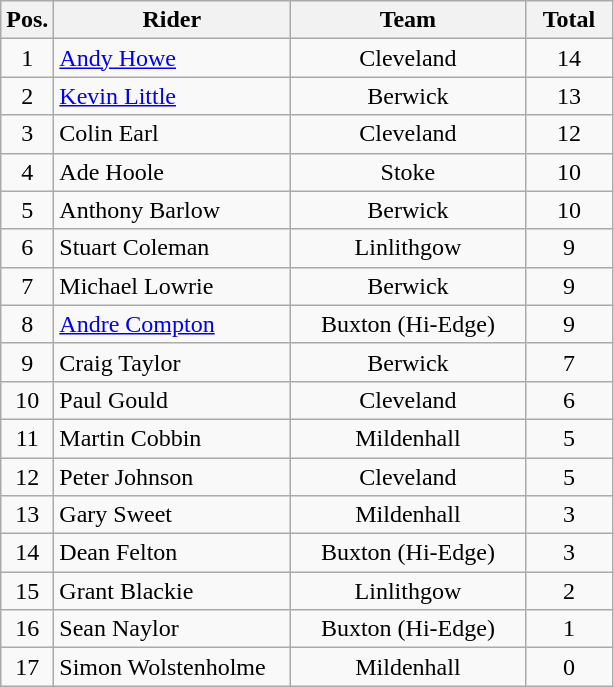<table class=wikitable>
<tr>
<th width=25px>Pos.</th>
<th width=150px>Rider</th>
<th width=150px>Team</th>
<th width=50px>Total</th>
</tr>
<tr align=center >
<td>1</td>
<td align=left><a href='#'>Andy Howe</a></td>
<td>Cleveland</td>
<td>14</td>
</tr>
<tr align=center>
<td>2</td>
<td align=left><a href='#'>Kevin Little</a></td>
<td>Berwick</td>
<td>13</td>
</tr>
<tr align=center>
<td>3</td>
<td align=left>Colin Earl</td>
<td>Cleveland</td>
<td>12</td>
</tr>
<tr align=center>
<td>4</td>
<td align=left>Ade Hoole</td>
<td>Stoke</td>
<td>10</td>
</tr>
<tr align=center>
<td>5</td>
<td align=left>Anthony Barlow</td>
<td>Berwick</td>
<td>10</td>
</tr>
<tr align=center>
<td>6</td>
<td align=left>Stuart Coleman</td>
<td>Linlithgow</td>
<td>9</td>
</tr>
<tr align=center>
<td>7</td>
<td align=left>Michael Lowrie</td>
<td>Berwick</td>
<td>9</td>
</tr>
<tr align=center>
<td>8</td>
<td align=left><a href='#'>Andre Compton</a></td>
<td>Buxton (Hi-Edge)</td>
<td>9</td>
</tr>
<tr align=center>
<td>9</td>
<td align=left>Craig Taylor</td>
<td>Berwick</td>
<td>7</td>
</tr>
<tr align=center>
<td>10</td>
<td align=left>Paul Gould</td>
<td>Cleveland</td>
<td>6</td>
</tr>
<tr align=center>
<td>11</td>
<td align=left>Martin Cobbin</td>
<td>Mildenhall</td>
<td>5</td>
</tr>
<tr align=center>
<td>12</td>
<td align=left>Peter Johnson</td>
<td>Cleveland</td>
<td>5</td>
</tr>
<tr align=center>
<td>13</td>
<td align=left>Gary Sweet</td>
<td>Mildenhall</td>
<td>3</td>
</tr>
<tr align=center>
<td>14</td>
<td align=left>Dean Felton</td>
<td>Buxton (Hi-Edge)</td>
<td>3</td>
</tr>
<tr align=center>
<td>15</td>
<td align=left>Grant Blackie</td>
<td>Linlithgow</td>
<td>2</td>
</tr>
<tr align=center>
<td>16</td>
<td align=left>Sean Naylor</td>
<td>Buxton (Hi-Edge)</td>
<td>1</td>
</tr>
<tr align=center>
<td>17</td>
<td align=left>Simon Wolstenholme</td>
<td>Mildenhall</td>
<td>0</td>
</tr>
</table>
